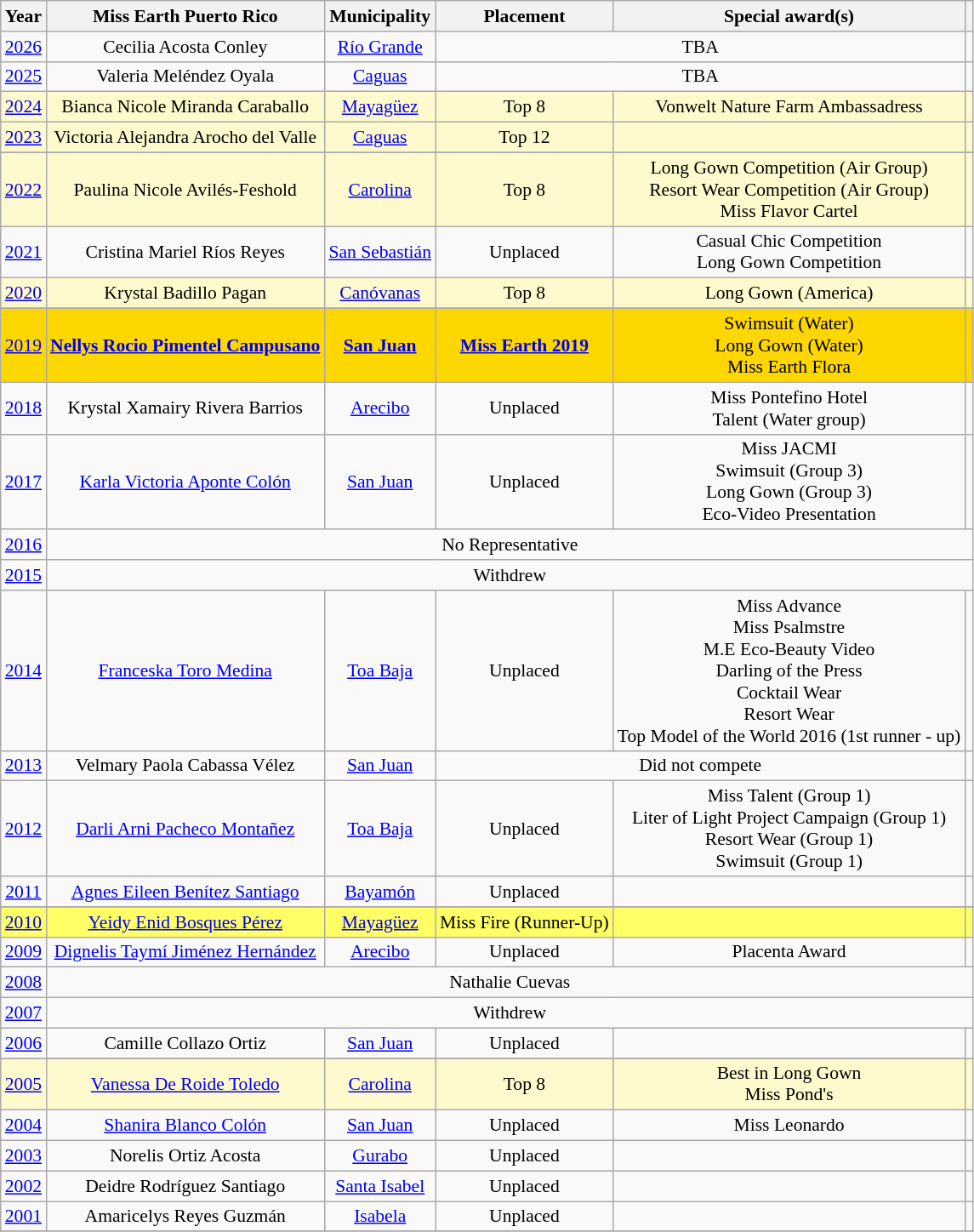<table class="wikitable " style="font-size: 90%; text-align:center;">
<tr>
<th>Year</th>
<th>Miss Earth Puerto Rico</th>
<th>Municipality</th>
<th>Placement</th>
<th>Special award(s)</th>
<th></th>
</tr>
<tr>
<td><a href='#'>2026</a></td>
<td>Cecilia Acosta Conley</td>
<td><a href='#'>Río Grande</a></td>
<td colspan=2>TBA</td>
<td></td>
</tr>
<tr>
<td><a href='#'>2025</a></td>
<td>Valeria Meléndez Oyala</td>
<td><a href='#'>Caguas</a></td>
<td colspan=2>TBA</td>
<td></td>
</tr>
<tr style="background-color:#FFFACD;">
<td><a href='#'>2024</a></td>
<td>Bianca Nicole Miranda Caraballo</td>
<td><a href='#'>Mayagüez</a></td>
<td>Top 8<br></td>
<td>Vonwelt Nature Farm Ambassadress</td>
<td></td>
</tr>
<tr style="background-color:#FFFACD;">
<td><a href='#'>2023</a></td>
<td>Victoria Alejandra Arocho del Valle</td>
<td><a href='#'>Caguas</a></td>
<td>Top 12</td>
<td></td>
<td></td>
</tr>
<tr>
</tr>
<tr style="background-color:#FFFACD;">
<td><a href='#'>2022</a></td>
<td>Paulina Nicole Avilés-Feshold</td>
<td><a href='#'>Carolina</a></td>
<td>Top 8</td>
<td> Long Gown Competition (Air Group) <br>  Resort Wear Competition (Air Group) <br> Miss Flavor Cartel</td>
<td></td>
</tr>
<tr>
<td><a href='#'>2021</a></td>
<td>Cristina Mariel Ríos Reyes</td>
<td><a href='#'>San Sebastián</a></td>
<td>Unplaced</td>
<td> Casual Chic Competition<br>  Long Gown Competition</td>
<td></td>
</tr>
<tr style="background-color:#FFFACD;">
<td><a href='#'>2020</a></td>
<td>Krystal Badillo Pagan</td>
<td><a href='#'>Canóvanas</a></td>
<td>Top 8</td>
<td> Long Gown (America)</td>
<td></td>
</tr>
<tr>
</tr>
<tr style="background-color:gold;">
<td><a href='#'>2019</a></td>
<td><strong><a href='#'>Nellys Rocio Pimentel Campusano</a></strong></td>
<td><strong><a href='#'>San Juan</a></strong></td>
<td><strong><a href='#'>Miss Earth 2019</a></strong></td>
<td> Swimsuit (Water)<br> Long Gown (Water)<br>Miss Earth Flora</td>
<td></td>
</tr>
<tr>
<td><a href='#'>2018</a></td>
<td Krystal Xamairy>Krystal Xamairy Rivera Barrios</td>
<td><a href='#'>Arecibo</a></td>
<td>Unplaced</td>
<td>Miss Pontefino Hotel<br> Talent (Water group)</td>
<td></td>
</tr>
<tr>
<td><a href='#'>2017</a></td>
<td><a href='#'>Karla Victoria Aponte Colón</a></td>
<td><a href='#'>San Juan</a></td>
<td>Unplaced</td>
<td>Miss JACMI<br> Swimsuit (Group 3)<br> Long Gown (Group 3)<br> Eco-Video Presentation</td>
<td></td>
</tr>
<tr>
<td><a href='#'>2016</a></td>
<td colspan="5">No Representative</td>
</tr>
<tr>
<td><a href='#'>2015</a></td>
<td colspan="5">Withdrew</td>
</tr>
<tr>
<td><a href='#'>2014</a></td>
<td><a href='#'>Franceska Toro Medina</a></td>
<td><a href='#'>Toa Baja</a></td>
<td>Unplaced</td>
<td>Miss Advance<br>Miss Psalmstre<br>M.E Eco-Beauty Video<br> Darling of the Press<br> Cocktail Wear<br> Resort Wear<br>Top Model of the World 2016 (1st runner - up)</td>
<td></td>
</tr>
<tr>
<td><a href='#'>2013</a></td>
<td>Velmary Paola Cabassa Vélez</td>
<td><a href='#'>San Juan</a></td>
<td colspan="2">Did not compete</td>
<td></td>
</tr>
<tr>
<td><a href='#'>2012</a></td>
<td><a href='#'>Darli Arni Pacheco Montañez</a></td>
<td><a href='#'>Toa Baja</a></td>
<td>Unplaced</td>
<td> Miss Talent (Group 1)<br> Liter of Light Project Campaign (Group 1)<br> Resort Wear (Group 1)<br> Swimsuit (Group 1)</td>
<td></td>
</tr>
<tr>
<td><a href='#'>2011</a></td>
<td><a href='#'>Agnes Eileen Benítez Santiago</a></td>
<td><a href='#'>Bayamón</a></td>
<td>Unplaced</td>
<td></td>
<td></td>
</tr>
<tr>
</tr>
<tr style="background-color:#FFFF66;">
<td><a href='#'>2010</a></td>
<td><a href='#'>Yeidy Enid Bosques Pérez</a></td>
<td><a href='#'>Mayagüez</a></td>
<td>Miss Fire (Runner-Up)</td>
<td></td>
<td></td>
</tr>
<tr>
<td><a href='#'>2009</a></td>
<td><a href='#'>Dignelis Taymí Jiménez Hernández</a></td>
<td><a href='#'>Arecibo</a></td>
<td>Unplaced</td>
<td>Placenta Award</td>
<td></td>
</tr>
<tr>
<td><a href='#'>2008</a></td>
<td colspan="5">Nathalie Cuevas</td>
</tr>
<tr>
<td><a href='#'>2007</a></td>
<td colspan="5">Withdrew</td>
</tr>
<tr>
<td><a href='#'>2006</a></td>
<td>Camille Collazo Ortiz</td>
<td><a href='#'>San Juan</a></td>
<td>Unplaced</td>
<td></td>
<td></td>
</tr>
<tr>
</tr>
<tr style="background-color:#FFFACD;">
<td><a href='#'>2005</a></td>
<td><a href='#'>Vanessa De Roide Toledo</a></td>
<td><a href='#'>Carolina</a></td>
<td>Top 8</td>
<td>Best in Long Gown<br>Miss Pond's</td>
<td></td>
</tr>
<tr>
<td><a href='#'>2004</a></td>
<td><a href='#'>Shanira Blanco Colón</a></td>
<td><a href='#'>San Juan</a></td>
<td>Unplaced</td>
<td>Miss Leonardo</td>
<td></td>
</tr>
<tr>
<td><a href='#'>2003</a></td>
<td>Norelis Ortiz Acosta</td>
<td><a href='#'>Gurabo</a></td>
<td>Unplaced</td>
<td></td>
<td></td>
</tr>
<tr>
<td><a href='#'>2002</a></td>
<td>Deidre Rodríguez Santiago</td>
<td><a href='#'>Santa Isabel</a></td>
<td>Unplaced</td>
<td></td>
<td></td>
</tr>
<tr>
<td><a href='#'>2001</a></td>
<td>Amaricelys Reyes Guzmán</td>
<td><a href='#'>Isabela</a></td>
<td>Unplaced</td>
<td></td>
<td></td>
</tr>
<tr>
</tr>
</table>
